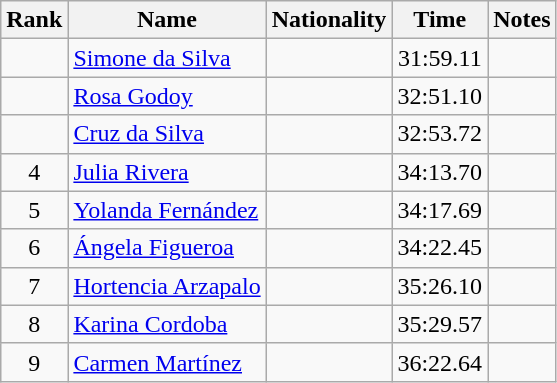<table class="wikitable sortable" style="text-align:center">
<tr>
<th>Rank</th>
<th>Name</th>
<th>Nationality</th>
<th>Time</th>
<th>Notes</th>
</tr>
<tr>
<td></td>
<td align=left><a href='#'>Simone da Silva</a></td>
<td align=left></td>
<td>31:59.11</td>
<td></td>
</tr>
<tr>
<td></td>
<td align=left><a href='#'>Rosa Godoy</a></td>
<td align=left></td>
<td>32:51.10</td>
<td></td>
</tr>
<tr>
<td></td>
<td align=left><a href='#'>Cruz da Silva</a></td>
<td align=left></td>
<td>32:53.72</td>
<td></td>
</tr>
<tr>
<td>4</td>
<td align=left><a href='#'>Julia Rivera</a></td>
<td align=left></td>
<td>34:13.70</td>
<td></td>
</tr>
<tr>
<td>5</td>
<td align=left><a href='#'>Yolanda Fernández</a></td>
<td align=left></td>
<td>34:17.69</td>
<td></td>
</tr>
<tr>
<td>6</td>
<td align=left><a href='#'>Ángela Figueroa</a></td>
<td align=left></td>
<td>34:22.45</td>
<td></td>
</tr>
<tr>
<td>7</td>
<td align=left><a href='#'>Hortencia Arzapalo</a></td>
<td align=left></td>
<td>35:26.10</td>
<td></td>
</tr>
<tr>
<td>8</td>
<td align=left><a href='#'>Karina Cordoba</a></td>
<td align=left></td>
<td>35:29.57</td>
<td></td>
</tr>
<tr>
<td>9</td>
<td align=left><a href='#'>Carmen Martínez</a></td>
<td align=left></td>
<td>36:22.64</td>
<td></td>
</tr>
</table>
